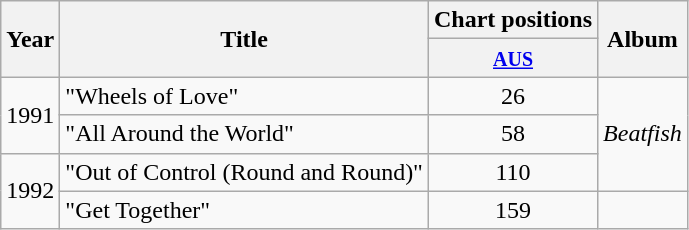<table class="wikitable">
<tr>
<th rowspan="2">Year</th>
<th rowspan="2">Title</th>
<th colspan="1">Chart positions</th>
<th rowspan="2">Album</th>
</tr>
<tr>
<th><small><a href='#'>AUS</a></small><br></th>
</tr>
<tr>
<td rowspan="2">1991</td>
<td>"Wheels of Love"</td>
<td align="center">26</td>
<td rowspan="3"><em>Beatfish</em></td>
</tr>
<tr>
<td>"All Around the World"</td>
<td align="center">58</td>
</tr>
<tr>
<td rowspan="2">1992</td>
<td>"Out of Control (Round and Round)"</td>
<td align="center">110</td>
</tr>
<tr>
<td>"Get Together"</td>
<td align="center">159</td>
<td></td>
</tr>
</table>
